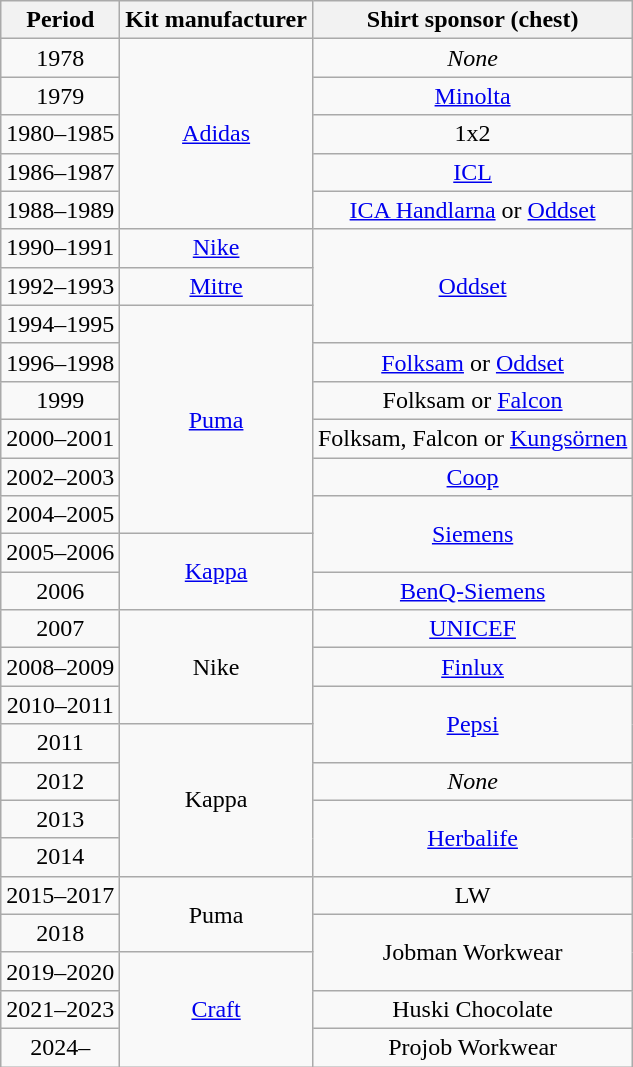<table class="wikitable" style="text-align: center">
<tr>
<th>Period</th>
<th>Kit manufacturer</th>
<th>Shirt sponsor (chest)</th>
</tr>
<tr>
<td>1978</td>
<td rowspan=5> <a href='#'>Adidas</a></td>
<td><em>None</em></td>
</tr>
<tr>
<td>1979</td>
<td><a href='#'>Minolta</a></td>
</tr>
<tr>
<td>1980–1985</td>
<td>1x2</td>
</tr>
<tr>
<td>1986–1987</td>
<td><a href='#'>ICL</a></td>
</tr>
<tr>
<td>1988–1989</td>
<td><a href='#'>ICA Handlarna</a> or <a href='#'>Oddset</a></td>
</tr>
<tr>
<td>1990–1991</td>
<td rowspan=1> <a href='#'>Nike</a></td>
<td rowspan=3><a href='#'>Oddset</a></td>
</tr>
<tr>
<td>1992–1993</td>
<td rowspan=1> <a href='#'>Mitre</a></td>
</tr>
<tr>
<td>1994–1995</td>
<td rowspan=6> <a href='#'>Puma</a></td>
</tr>
<tr>
<td>1996–1998</td>
<td><a href='#'>Folksam</a> or <a href='#'>Oddset</a></td>
</tr>
<tr>
<td>1999</td>
<td>Folksam or <a href='#'>Falcon</a></td>
</tr>
<tr>
<td>2000–2001</td>
<td>Folksam, Falcon or <a href='#'>Kungsörnen</a></td>
</tr>
<tr>
<td>2002–2003</td>
<td><a href='#'>Coop</a></td>
</tr>
<tr>
<td>2004–2005</td>
<td rowspan=2><a href='#'>Siemens</a></td>
</tr>
<tr>
<td>2005–2006</td>
<td rowspan=2> <a href='#'>Kappa</a></td>
</tr>
<tr>
<td>2006</td>
<td><a href='#'>BenQ-Siemens</a></td>
</tr>
<tr>
<td>2007</td>
<td rowspan=3> Nike</td>
<td><a href='#'>UNICEF</a></td>
</tr>
<tr>
<td>2008–2009</td>
<td><a href='#'>Finlux</a></td>
</tr>
<tr>
<td>2010–2011</td>
<td rowspan=2><a href='#'>Pepsi</a></td>
</tr>
<tr>
<td>2011</td>
<td rowspan=4> Kappa</td>
</tr>
<tr>
<td>2012</td>
<td><em>None</em></td>
</tr>
<tr>
<td>2013</td>
<td rowspan=2><a href='#'>Herbalife</a></td>
</tr>
<tr>
<td>2014</td>
</tr>
<tr>
<td>2015–2017</td>
<td rowspan=2> Puma</td>
<td>LW</td>
</tr>
<tr>
<td>2018</td>
<td rowspan="2">Jobman Workwear</td>
</tr>
<tr>
<td>2019–2020</td>
<td rowspan=3> <a href='#'>Craft</a></td>
</tr>
<tr>
<td>2021–2023</td>
<td rowspan="1">Huski Chocolate</td>
</tr>
<tr>
<td>2024–</td>
<td>Projob Workwear</td>
</tr>
</table>
